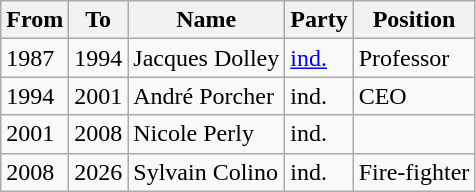<table class="wikitable">
<tr>
<th>From</th>
<th>To</th>
<th>Name</th>
<th>Party</th>
<th>Position</th>
</tr>
<tr>
<td>1987</td>
<td>1994</td>
<td>Jacques Dolley</td>
<td><a href='#'>ind.</a></td>
<td>Professor</td>
</tr>
<tr>
<td>1994</td>
<td>2001</td>
<td>André Porcher</td>
<td>ind.</td>
<td>CEO</td>
</tr>
<tr>
<td>2001</td>
<td>2008</td>
<td>Nicole Perly</td>
<td>ind.</td>
<td></td>
</tr>
<tr>
<td>2008</td>
<td>2026</td>
<td>Sylvain Colino</td>
<td>ind.</td>
<td>Fire-fighter</td>
</tr>
</table>
